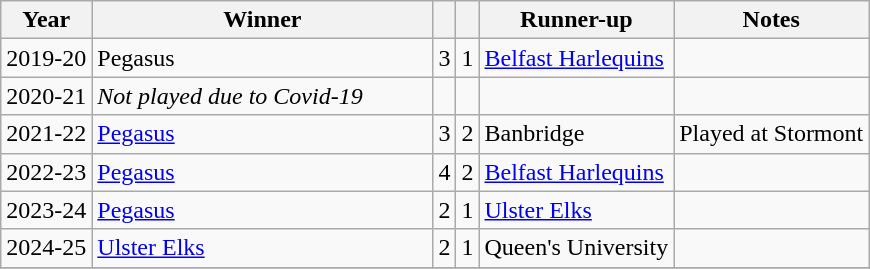<table class="wikitable">
<tr>
<th>Year</th>
<th>Winner</th>
<th></th>
<th></th>
<th>Runner-up</th>
<th>Notes</th>
</tr>
<tr>
<td>2019-20</td>
<td>Pegasus</td>
<td align="center">3</td>
<td align="center">1</td>
<td><a href='#'>Belfast Harlequins</a></td>
<td></td>
</tr>
<tr>
<td align="center">2020-21</td>
<td width=220><em>Not played due to Covid-19</em></td>
<td></td>
<td></td>
<td></td>
<td></td>
</tr>
<tr>
<td>2021-22</td>
<td><a href='#'>Pegasus</a></td>
<td align="center">3</td>
<td align="center">2</td>
<td>Banbridge</td>
<td>Played at Stormont</td>
</tr>
<tr>
<td>2022-23</td>
<td><a href='#'>Pegasus</a></td>
<td align="center">4</td>
<td align="center">2</td>
<td><a href='#'>Belfast Harlequins</a></td>
<td></td>
</tr>
<tr>
<td>2023-24</td>
<td><a href='#'>Pegasus</a></td>
<td align="center">2</td>
<td align="center">1</td>
<td><a href='#'>Ulster Elks</a></td>
<td></td>
</tr>
<tr>
<td>2024-25</td>
<td><a href='#'>Ulster Elks</a></td>
<td align="center">2</td>
<td align="center">1</td>
<td>Queen's University</td>
<td></td>
</tr>
<tr>
</tr>
</table>
